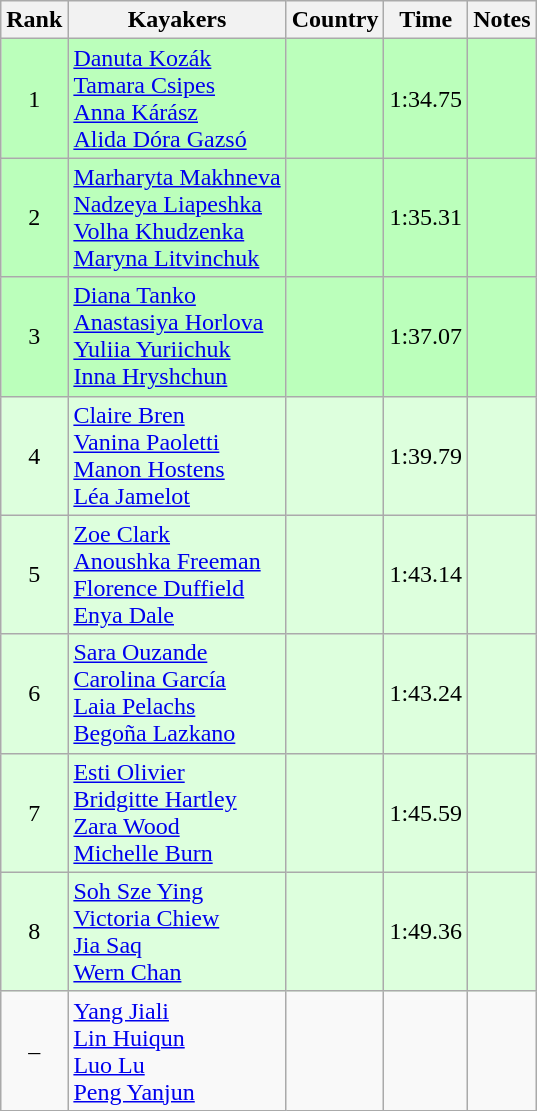<table class="wikitable" style="text-align:center">
<tr>
<th>Rank</th>
<th>Kayakers</th>
<th>Country</th>
<th>Time</th>
<th>Notes</th>
</tr>
<tr bgcolor=bbffbb>
<td>1</td>
<td align="left"><a href='#'>Danuta Kozák</a><br><a href='#'>Tamara Csipes</a><br><a href='#'>Anna Kárász</a><br><a href='#'>Alida Dóra Gazsó</a></td>
<td align="left"></td>
<td>1:34.75</td>
<td></td>
</tr>
<tr bgcolor=bbffbb>
<td>2</td>
<td align="left"><a href='#'>Marharyta Makhneva</a><br><a href='#'>Nadzeya Liapeshka</a><br><a href='#'>Volha Khudzenka</a><br><a href='#'>Maryna Litvinchuk</a></td>
<td align="left"></td>
<td>1:35.31</td>
<td></td>
</tr>
<tr bgcolor=bbffbb>
<td>3</td>
<td align="left"><a href='#'>Diana Tanko</a><br><a href='#'>Anastasiya Horlova</a><br><a href='#'>Yuliia Yuriichuk</a><br><a href='#'>Inna Hryshchun</a></td>
<td align="left"></td>
<td>1:37.07</td>
<td></td>
</tr>
<tr bgcolor=ddffdd>
<td>4</td>
<td align="left"><a href='#'>Claire Bren</a><br><a href='#'>Vanina Paoletti</a><br><a href='#'>Manon Hostens</a><br><a href='#'>Léa Jamelot</a></td>
<td align="left"></td>
<td>1:39.79</td>
<td></td>
</tr>
<tr bgcolor=ddffdd>
<td>5</td>
<td align="left"><a href='#'>Zoe Clark</a><br><a href='#'>Anoushka Freeman</a><br><a href='#'>Florence Duffield</a><br><a href='#'>Enya Dale</a></td>
<td align="left"></td>
<td>1:43.14</td>
<td></td>
</tr>
<tr bgcolor=ddffdd>
<td>6</td>
<td align="left"><a href='#'>Sara Ouzande</a><br><a href='#'>Carolina García</a><br><a href='#'>Laia Pelachs</a><br><a href='#'>Begoña Lazkano</a></td>
<td align="left"></td>
<td>1:43.24</td>
<td></td>
</tr>
<tr bgcolor=ddffdd>
<td>7</td>
<td align="left"><a href='#'>Esti Olivier</a><br><a href='#'>Bridgitte Hartley</a><br><a href='#'>Zara Wood</a><br><a href='#'>Michelle Burn</a></td>
<td align="left"></td>
<td>1:45.59</td>
<td></td>
</tr>
<tr bgcolor=ddffdd>
<td>8</td>
<td align="left"><a href='#'>Soh Sze Ying</a><br><a href='#'>Victoria Chiew</a><br><a href='#'>Jia Saq</a><br><a href='#'>Wern Chan</a></td>
<td align="left"></td>
<td>1:49.36</td>
<td></td>
</tr>
<tr>
<td>–</td>
<td align="left"><a href='#'>Yang Jiali</a><br><a href='#'>Lin Huiqun</a><br><a href='#'>Luo Lu</a><br><a href='#'>Peng Yanjun</a></td>
<td align="left"></td>
<td></td>
<td></td>
</tr>
</table>
